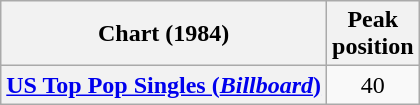<table class="wikitable sortable plainrowheaders" style="text-align:center">
<tr>
<th>Chart (1984)</th>
<th>Peak<br>position</th>
</tr>
<tr>
<th scope="row"><a href='#'>US Top Pop Singles (<em>Billboard</em>)</a></th>
<td style="text-align:center;">40</td>
</tr>
</table>
